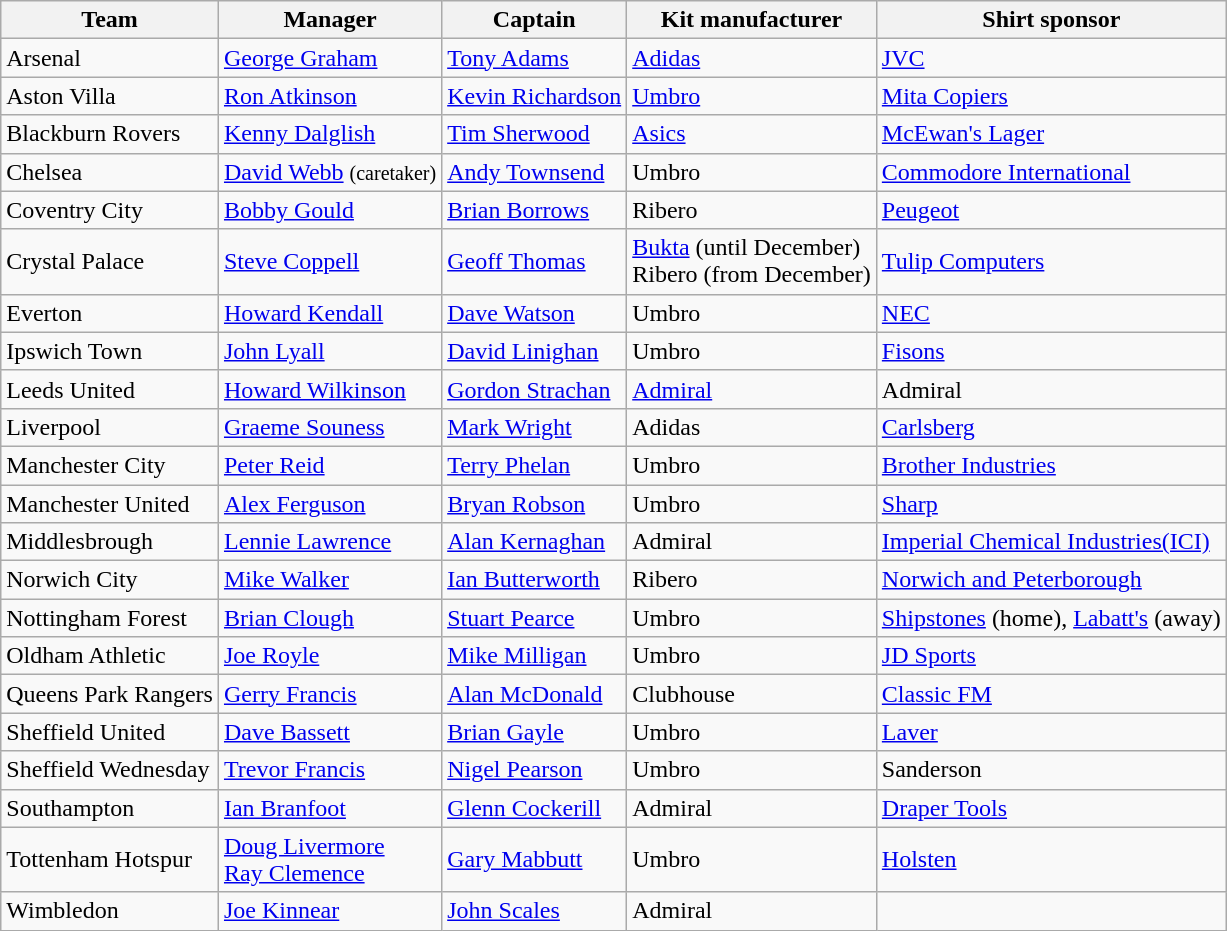<table class="wikitable sortable">
<tr>
<th>Team</th>
<th>Manager</th>
<th>Captain</th>
<th>Kit manufacturer</th>
<th>Shirt sponsor</th>
</tr>
<tr>
<td>Arsenal</td>
<td> <a href='#'>George Graham</a></td>
<td> <a href='#'>Tony Adams</a></td>
<td><a href='#'>Adidas</a></td>
<td><a href='#'>JVC</a></td>
</tr>
<tr>
<td>Aston Villa</td>
<td> <a href='#'>Ron Atkinson</a></td>
<td> <a href='#'>Kevin Richardson</a></td>
<td><a href='#'>Umbro</a></td>
<td><a href='#'>Mita Copiers</a></td>
</tr>
<tr>
<td>Blackburn Rovers</td>
<td> <a href='#'>Kenny Dalglish</a></td>
<td> <a href='#'>Tim Sherwood</a></td>
<td><a href='#'>Asics</a></td>
<td><a href='#'>McEwan's Lager</a></td>
</tr>
<tr>
<td>Chelsea</td>
<td> <a href='#'>David Webb</a> <small>(caretaker)</small></td>
<td> <a href='#'>Andy Townsend</a></td>
<td>Umbro</td>
<td><a href='#'>Commodore International</a></td>
</tr>
<tr>
<td>Coventry City</td>
<td> <a href='#'>Bobby Gould</a></td>
<td> <a href='#'>Brian Borrows</a></td>
<td>Ribero</td>
<td><a href='#'>Peugeot</a></td>
</tr>
<tr>
<td>Crystal Palace</td>
<td> <a href='#'>Steve Coppell</a></td>
<td> <a href='#'>Geoff Thomas</a></td>
<td><a href='#'>Bukta</a> (until December)<br>Ribero (from December)</td>
<td><a href='#'>Tulip Computers</a></td>
</tr>
<tr>
<td>Everton</td>
<td> <a href='#'>Howard Kendall</a></td>
<td> <a href='#'>Dave Watson</a></td>
<td>Umbro</td>
<td><a href='#'>NEC</a></td>
</tr>
<tr>
<td>Ipswich Town</td>
<td> <a href='#'>John Lyall</a></td>
<td> <a href='#'>David Linighan</a></td>
<td>Umbro</td>
<td><a href='#'>Fisons</a></td>
</tr>
<tr>
<td>Leeds United</td>
<td> <a href='#'>Howard Wilkinson</a></td>
<td> <a href='#'>Gordon Strachan</a></td>
<td><a href='#'>Admiral</a></td>
<td>Admiral</td>
</tr>
<tr>
<td>Liverpool</td>
<td> <a href='#'>Graeme Souness</a></td>
<td> <a href='#'>Mark Wright</a></td>
<td>Adidas</td>
<td><a href='#'>Carlsberg</a></td>
</tr>
<tr>
<td>Manchester City</td>
<td> <a href='#'>Peter Reid</a></td>
<td> <a href='#'>Terry Phelan</a></td>
<td>Umbro</td>
<td><a href='#'>Brother Industries</a></td>
</tr>
<tr>
<td>Manchester United</td>
<td> <a href='#'>Alex Ferguson</a></td>
<td> <a href='#'>Bryan Robson</a></td>
<td>Umbro</td>
<td><a href='#'>Sharp</a></td>
</tr>
<tr>
<td>Middlesbrough</td>
<td> <a href='#'>Lennie Lawrence</a></td>
<td> <a href='#'>Alan Kernaghan</a></td>
<td>Admiral</td>
<td><a href='#'>Imperial Chemical Industries(ICI)</a></td>
</tr>
<tr>
<td>Norwich City</td>
<td> <a href='#'>Mike Walker</a></td>
<td> <a href='#'>Ian Butterworth</a></td>
<td>Ribero</td>
<td><a href='#'>Norwich and Peterborough</a></td>
</tr>
<tr>
<td>Nottingham Forest</td>
<td> <a href='#'>Brian Clough</a></td>
<td> <a href='#'>Stuart Pearce</a></td>
<td>Umbro</td>
<td><a href='#'>Shipstones</a> (home), <a href='#'>Labatt's</a> (away)</td>
</tr>
<tr>
<td>Oldham Athletic</td>
<td> <a href='#'>Joe Royle</a></td>
<td> <a href='#'>Mike Milligan</a></td>
<td>Umbro</td>
<td><a href='#'>JD Sports</a></td>
</tr>
<tr>
<td>Queens Park Rangers</td>
<td> <a href='#'>Gerry Francis</a></td>
<td> <a href='#'>Alan McDonald</a></td>
<td>Clubhouse</td>
<td><a href='#'>Classic FM</a></td>
</tr>
<tr>
<td>Sheffield United</td>
<td> <a href='#'>Dave Bassett</a></td>
<td> <a href='#'>Brian Gayle</a></td>
<td>Umbro</td>
<td><a href='#'>Laver</a></td>
</tr>
<tr>
<td>Sheffield Wednesday</td>
<td> <a href='#'>Trevor Francis</a></td>
<td> <a href='#'>Nigel Pearson</a></td>
<td>Umbro</td>
<td>Sanderson</td>
</tr>
<tr>
<td>Southampton</td>
<td> <a href='#'>Ian Branfoot</a></td>
<td> <a href='#'>Glenn Cockerill</a></td>
<td>Admiral</td>
<td><a href='#'>Draper Tools</a></td>
</tr>
<tr>
<td>Tottenham Hotspur</td>
<td> <a href='#'>Doug Livermore</a><br> <a href='#'>Ray Clemence</a></td>
<td> <a href='#'>Gary Mabbutt</a></td>
<td>Umbro</td>
<td><a href='#'>Holsten</a></td>
</tr>
<tr>
<td>Wimbledon</td>
<td> <a href='#'>Joe Kinnear</a></td>
<td> <a href='#'>John Scales</a></td>
<td>Admiral</td>
<td></td>
</tr>
</table>
